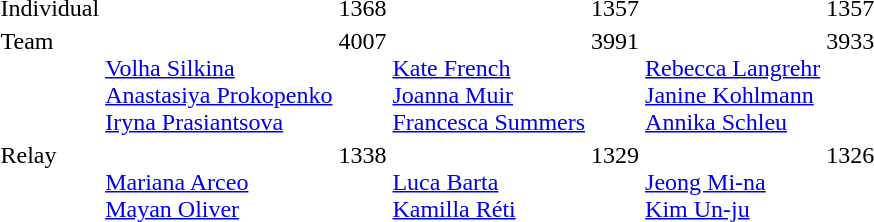<table>
<tr style="vertical-align:top;">
<td>Individual</td>
<td></td>
<td>1368</td>
<td></td>
<td>1357</td>
<td></td>
<td>1357</td>
</tr>
<tr style="vertical-align:top;">
<td>Team</td>
<td><br><a href='#'>Volha Silkina</a><br><a href='#'>Anastasiya Prokopenko</a><br><a href='#'>Iryna Prasiantsova</a></td>
<td>4007</td>
<td><br><a href='#'>Kate French</a><br><a href='#'>Joanna Muir</a><br><a href='#'>Francesca Summers</a></td>
<td>3991</td>
<td><br><a href='#'>Rebecca Langrehr</a><br><a href='#'>Janine Kohlmann</a><br><a href='#'>Annika Schleu</a></td>
<td>3933</td>
</tr>
<tr style="vertical-align:top;">
<td>Relay</td>
<td><br><a href='#'>Mariana Arceo</a><br><a href='#'>Mayan Oliver</a></td>
<td>1338</td>
<td><br><a href='#'>Luca Barta</a><br><a href='#'>Kamilla Réti</a></td>
<td>1329</td>
<td><br><a href='#'>Jeong Mi-na</a><br><a href='#'>Kim Un-ju</a></td>
<td>1326</td>
</tr>
</table>
